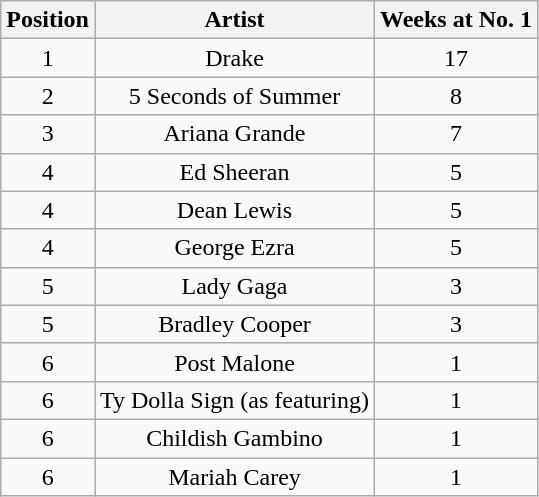<table class="wikitable">
<tr>
<th style="text-align: center;">Position</th>
<th style="text-align: center;">Artist</th>
<th style="text-align: center;">Weeks at No. 1</th>
</tr>
<tr>
<td style="text-align: center;">1</td>
<td style="text-align: center;">Drake</td>
<td style="text-align: center;">17</td>
</tr>
<tr>
<td style="text-align: center;">2</td>
<td style="text-align: center;">5 Seconds of Summer</td>
<td style="text-align: center;">8</td>
</tr>
<tr>
<td style="text-align: center;">3</td>
<td style="text-align: center;">Ariana Grande</td>
<td style="text-align: center;">7</td>
</tr>
<tr>
<td style="text-align: center;">4</td>
<td style="text-align: center;">Ed Sheeran</td>
<td style="text-align: center;">5</td>
</tr>
<tr>
<td style="text-align: center;">4</td>
<td style="text-align: center;">Dean Lewis</td>
<td style="text-align: center;">5</td>
</tr>
<tr>
<td style="text-align: center;">4</td>
<td style="text-align: center;">George Ezra</td>
<td style="text-align: center;">5</td>
</tr>
<tr>
<td style="text-align: center;">5</td>
<td style="text-align: center;">Lady Gaga</td>
<td style="text-align: center;">3</td>
</tr>
<tr>
<td style="text-align: center;">5</td>
<td style="text-align: center;">Bradley Cooper</td>
<td style="text-align: center;">3</td>
</tr>
<tr>
<td style="text-align: center;">6</td>
<td style="text-align: center;">Post Malone</td>
<td style="text-align: center;">1</td>
</tr>
<tr>
<td style="text-align: center;">6</td>
<td style="text-align: center;">Ty Dolla Sign (as featuring)</td>
<td style="text-align: center;">1</td>
</tr>
<tr>
<td style="text-align: center;">6</td>
<td style="text-align: center;">Childish Gambino</td>
<td style="text-align: center;">1</td>
</tr>
<tr>
<td style="text-align: center;">6</td>
<td style="text-align: center;">Mariah Carey</td>
<td style="text-align: center;">1</td>
</tr>
</table>
